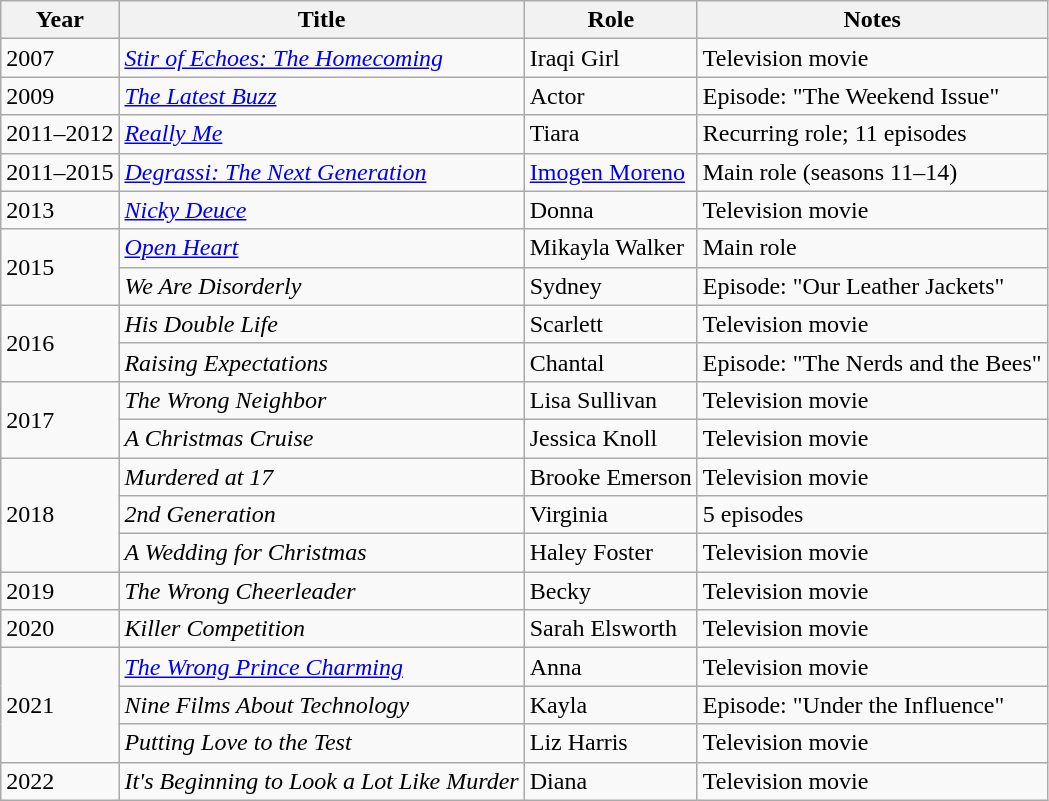<table class="wikitable sortable">
<tr>
<th>Year</th>
<th>Title</th>
<th>Role</th>
<th class="unsortable">Notes</th>
</tr>
<tr>
<td>2007</td>
<td><em><a href='#'>Stir of Echoes: The Homecoming</a></em></td>
<td>Iraqi Girl</td>
<td>Television movie</td>
</tr>
<tr>
<td>2009</td>
<td data-sort-value="Latest Buzz, The"><em><a href='#'>The Latest Buzz</a></em></td>
<td>Actor</td>
<td>Episode: "The Weekend Issue"</td>
</tr>
<tr>
<td>2011–2012</td>
<td><em><a href='#'>Really Me</a></em></td>
<td>Tiara</td>
<td>Recurring role; 11 episodes</td>
</tr>
<tr>
<td>2011–2015</td>
<td><em><a href='#'>Degrassi: The Next Generation</a></em></td>
<td><a href='#'>Imogen Moreno</a></td>
<td>Main role (seasons 11–14)</td>
</tr>
<tr>
<td>2013</td>
<td><em><a href='#'>Nicky Deuce</a></em></td>
<td>Donna</td>
<td>Television movie</td>
</tr>
<tr>
<td rowspan="2">2015</td>
<td><em><a href='#'>Open Heart</a></em></td>
<td>Mikayla Walker</td>
<td>Main role</td>
</tr>
<tr>
<td><em>We Are Disorderly</em></td>
<td>Sydney</td>
<td>Episode: "Our Leather Jackets"</td>
</tr>
<tr>
<td rowspan="2">2016</td>
<td><em>His Double Life</em></td>
<td>Scarlett</td>
<td>Television movie</td>
</tr>
<tr>
<td><em>Raising Expectations</em></td>
<td>Chantal</td>
<td>Episode: "The Nerds and the Bees"</td>
</tr>
<tr>
<td rowspan="2">2017</td>
<td data-sort-value="Wrong Neighbor, The"><em>The Wrong Neighbor</em></td>
<td>Lisa Sullivan</td>
<td>Television movie</td>
</tr>
<tr>
<td data-sort-value="Christmas Cruise, A"><em>A Christmas Cruise</em></td>
<td>Jessica Knoll</td>
<td>Television movie</td>
</tr>
<tr>
<td rowspan="3">2018</td>
<td><em>Murdered at 17</em></td>
<td>Brooke Emerson</td>
<td>Television movie</td>
</tr>
<tr>
<td><em>2nd Generation</em></td>
<td>Virginia</td>
<td>5 episodes</td>
</tr>
<tr>
<td data-sort-value="Wedding for Christmas, A"><em>A Wedding for Christmas</em></td>
<td>Haley Foster</td>
<td>Television movie</td>
</tr>
<tr>
<td>2019</td>
<td data-sort-value="Wrong Cheerleader, The"><em>The Wrong Cheerleader</em></td>
<td>Becky</td>
<td>Television movie</td>
</tr>
<tr>
<td>2020</td>
<td><em>Killer Competition</em></td>
<td>Sarah Elsworth</td>
<td>Television movie</td>
</tr>
<tr>
<td rowspan="3">2021</td>
<td data-sort-value="Wrong Prince Charming, The"><em><a href='#'>The Wrong Prince Charming</a></em></td>
<td>Anna</td>
<td>Television movie</td>
</tr>
<tr>
<td><em>Nine Films About Technology</em></td>
<td>Kayla</td>
<td>Episode: "Under the Influence"</td>
</tr>
<tr>
<td><em>Putting Love to the Test</em></td>
<td>Liz Harris</td>
<td>Television movie</td>
</tr>
<tr>
<td>2022</td>
<td><em>It's Beginning to Look a Lot Like Murder</em></td>
<td>Diana</td>
<td>Television movie</td>
</tr>
</table>
